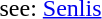<table>
<tr>
<td></td>
<td>see: <a href='#'>Senlis</a></td>
</tr>
</table>
